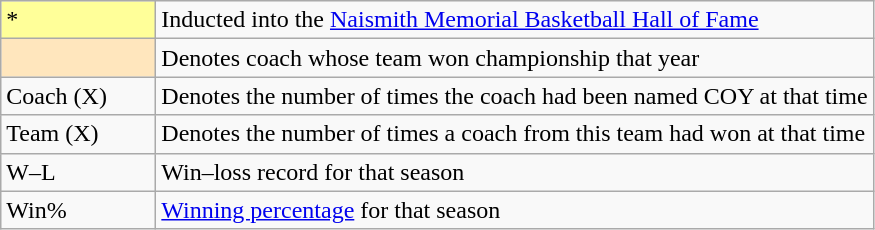<table class="wikitable">
<tr>
<td style="background-color:#FFFF99; border:1px solid #aaaaaa; width:6em">*</td>
<td>Inducted into the <a href='#'>Naismith Memorial Basketball Hall of Fame</a></td>
</tr>
<tr>
<td style="background-color:#FFE6BD; border:1px solid #aaaaaa; width:6em"></td>
<td>Denotes coach whose team won championship that year</td>
</tr>
<tr>
<td>Coach (X)</td>
<td>Denotes the number of times the coach had been named COY at that time</td>
</tr>
<tr>
<td>Team (X)</td>
<td>Denotes the number of times a coach from this team had won at that time</td>
</tr>
<tr>
<td>W–L</td>
<td>Win–loss record for that season</td>
</tr>
<tr>
<td>Win%</td>
<td><a href='#'>Winning percentage</a> for that season</td>
</tr>
</table>
